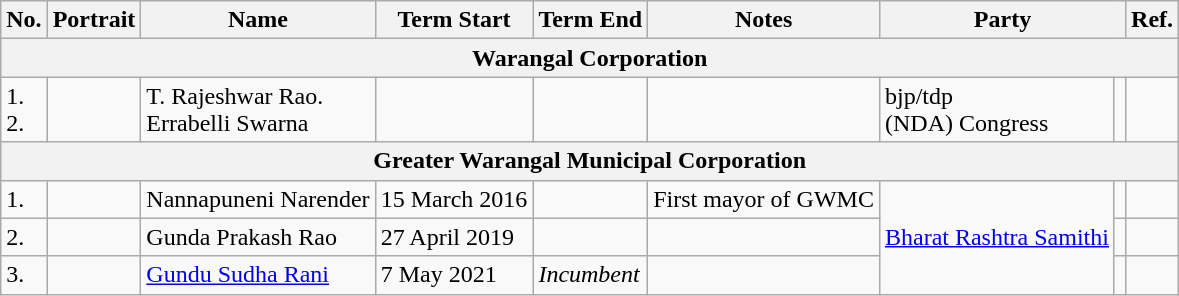<table class="wikitable">
<tr>
<th>No.</th>
<th>Portrait</th>
<th>Name</th>
<th>Term Start</th>
<th>Term End</th>
<th>Notes</th>
<th colspan=2>Party</th>
<th>Ref.</th>
</tr>
<tr>
<th colspan=11>Warangal Corporation</th>
</tr>
<tr>
<td>1.<br>2.</td>
<td></td>
<td>T. Rajeshwar Rao.<br>Errabelli Swarna</td>
<td></td>
<td></td>
<td></td>
<td>bjp/tdp<br>(NDA)
Congress</td>
<td></td>
<td></td>
</tr>
<tr>
<th colspan=11>Greater Warangal Municipal Corporation</th>
</tr>
<tr>
<td>1.</td>
<td></td>
<td>Nannapuneni Narender</td>
<td>15 March 2016</td>
<td></td>
<td>First mayor of GWMC</td>
<td rowspan=3><a href='#'>Bharat Rashtra Samithi</a></td>
<td bgcolor=></td>
<td></td>
</tr>
<tr>
<td>2.</td>
<td></td>
<td>Gunda Prakash Rao</td>
<td>27 April 2019</td>
<td></td>
<td></td>
<td bgcolor=></td>
<td></td>
</tr>
<tr>
<td>3.</td>
<td></td>
<td><a href='#'>Gundu Sudha Rani</a></td>
<td>7 May 2021</td>
<td><em>Incumbent</em></td>
<td></td>
<td bgcolor=></td>
<td></td>
</tr>
</table>
